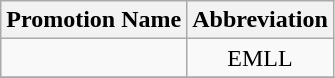<table class="wikitable">
<tr>
<th>Promotion Name</th>
<th>Abbreviation</th>
</tr>
<tr>
<td></td>
<td align=center>EMLL</td>
</tr>
<tr>
</tr>
</table>
